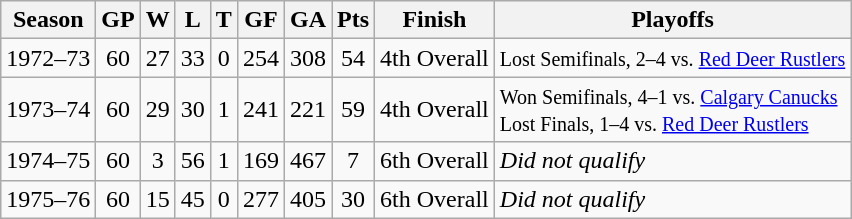<table class="wikitable" style="text-align:center">
<tr>
<th>Season</th>
<th>GP</th>
<th>W</th>
<th>L</th>
<th>T</th>
<th>GF</th>
<th>GA</th>
<th>Pts</th>
<th>Finish</th>
<th>Playoffs</th>
</tr>
<tr>
<td>1972–73</td>
<td>60</td>
<td>27</td>
<td>33</td>
<td>0</td>
<td>254</td>
<td>308</td>
<td>54</td>
<td>4th Overall</td>
<td align=left><small>Lost Semifinals, 2–4 vs. <a href='#'>Red Deer Rustlers</a></small></td>
</tr>
<tr>
<td>1973–74</td>
<td>60</td>
<td>29</td>
<td>30</td>
<td>1</td>
<td>241</td>
<td>221</td>
<td>59</td>
<td>4th Overall</td>
<td align=left><small>Won Semifinals, 4–1 vs. <a href='#'>Calgary Canucks</a><br>Lost Finals, 1–4 vs. <a href='#'>Red Deer Rustlers</a></small></td>
</tr>
<tr>
<td>1974–75</td>
<td>60</td>
<td>3</td>
<td>56</td>
<td>1</td>
<td>169</td>
<td>467</td>
<td>7</td>
<td>6th Overall</td>
<td align=left><em>Did not qualify</em></td>
</tr>
<tr>
<td>1975–76</td>
<td>60</td>
<td>15</td>
<td>45</td>
<td>0</td>
<td>277</td>
<td>405</td>
<td>30</td>
<td>6th Overall</td>
<td align=left><em>Did not qualify</em></td>
</tr>
</table>
